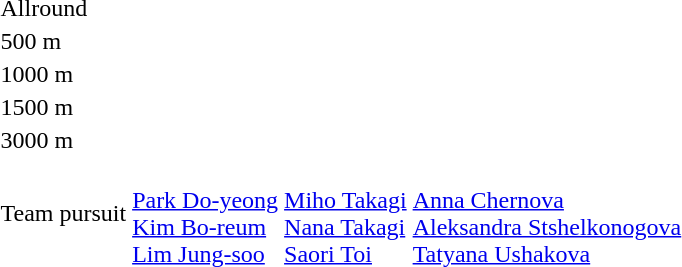<table>
<tr>
<td>Allround</td>
<td></td>
<td></td>
<td></td>
</tr>
<tr>
<td>500 m</td>
<td></td>
<td></td>
<td></td>
</tr>
<tr>
<td>1000 m</td>
<td></td>
<td></td>
<td></td>
</tr>
<tr>
<td>1500 m</td>
<td></td>
<td></td>
<td></td>
</tr>
<tr>
<td>3000 m</td>
<td></td>
<td></td>
<td></td>
</tr>
<tr>
<td>Team pursuit</td>
<td><br><a href='#'>Park Do-yeong</a><br><a href='#'>Kim Bo-reum</a><br><a href='#'>Lim Jung-soo</a></td>
<td><br><a href='#'>Miho Takagi</a><br><a href='#'>Nana Takagi</a><br><a href='#'>Saori Toi</a></td>
<td><br><a href='#'>Anna Chernova</a><br><a href='#'>Aleksandra Stshelkonogova</a><br><a href='#'>Tatyana Ushakova</a></td>
</tr>
</table>
